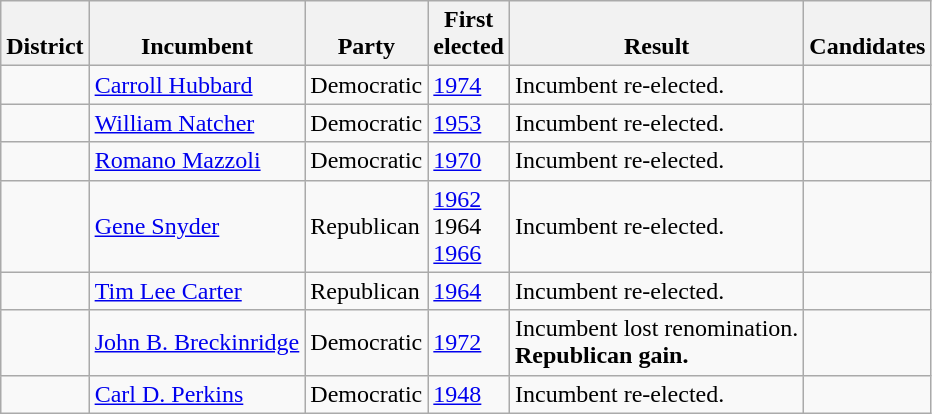<table class=wikitable>
<tr valign=bottom>
<th>District</th>
<th>Incumbent</th>
<th>Party</th>
<th>First<br>elected</th>
<th>Result</th>
<th>Candidates</th>
</tr>
<tr>
<td></td>
<td><a href='#'>Carroll Hubbard</a></td>
<td>Democratic</td>
<td><a href='#'>1974</a></td>
<td>Incumbent re-elected.</td>
<td nowrap></td>
</tr>
<tr>
<td></td>
<td><a href='#'>William Natcher</a></td>
<td>Democratic</td>
<td><a href='#'>1953 </a></td>
<td>Incumbent re-elected.</td>
<td nowrap></td>
</tr>
<tr>
<td></td>
<td><a href='#'>Romano Mazzoli</a></td>
<td>Democratic</td>
<td><a href='#'>1970</a></td>
<td>Incumbent re-elected.</td>
<td nowrap></td>
</tr>
<tr>
<td></td>
<td><a href='#'>Gene Snyder</a></td>
<td>Republican</td>
<td><a href='#'>1962</a><br>1964 <br><a href='#'>1966</a></td>
<td>Incumbent re-elected.</td>
<td nowrap></td>
</tr>
<tr>
<td></td>
<td><a href='#'>Tim Lee Carter</a></td>
<td>Republican</td>
<td><a href='#'>1964</a></td>
<td>Incumbent re-elected.</td>
<td nowrap></td>
</tr>
<tr>
<td></td>
<td><a href='#'>John B. Breckinridge</a></td>
<td>Democratic</td>
<td><a href='#'>1972</a></td>
<td>Incumbent lost renomination.<br><strong>Republican gain.</strong></td>
<td nowrap></td>
</tr>
<tr>
<td></td>
<td><a href='#'>Carl D. Perkins</a></td>
<td>Democratic</td>
<td><a href='#'>1948</a></td>
<td>Incumbent re-elected.</td>
<td nowrap></td>
</tr>
</table>
